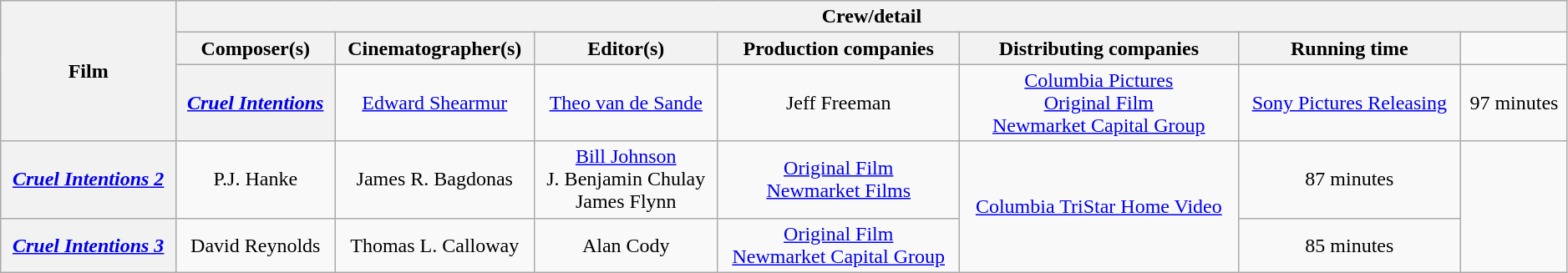<table class="wikitable sortable" style="text-align:center; width:99%;">
<tr>
<th rowspan="3">Film</th>
<th colspan="7">Crew/detail</th>
</tr>
<tr>
<th style="text-align:center;">Composer(s)</th>
<th style="text-align:center;">Cinematographer(s)</th>
<th style="text-align:center;">Editor(s)</th>
<th style="text-align:center;">Production companies</th>
<th style="text-align:center;">Distributing companies</th>
<th style="text-align:center;">Running time</th>
</tr>
<tr>
<th><em><a href='#'>Cruel Intentions</a></em></th>
<td><a href='#'>Edward Shearmur</a></td>
<td><a href='#'>Theo van de Sande</a></td>
<td>Jeff Freeman</td>
<td><a href='#'>Columbia Pictures</a><br><a href='#'>Original Film</a><br><a href='#'>Newmarket Capital Group</a></td>
<td><a href='#'>Sony Pictures Releasing</a></td>
<td>97 minutes</td>
</tr>
<tr>
<th><em><a href='#'>Cruel Intentions 2</a></em></th>
<td>P.J. Hanke</td>
<td>James R. Bagdonas</td>
<td><a href='#'>Bill Johnson</a><br>J. Benjamin Chulay<br>James Flynn</td>
<td><a href='#'>Original Film</a><br><a href='#'>Newmarket Films</a></td>
<td rowspan="2"><a href='#'>Columbia TriStar Home Video</a></td>
<td>87 minutes</td>
</tr>
<tr>
<th><em><a href='#'>Cruel Intentions 3</a></em></th>
<td>David Reynolds</td>
<td>Thomas L. Calloway</td>
<td>Alan Cody</td>
<td><a href='#'>Original Film</a><br><a href='#'>Newmarket Capital Group</a></td>
<td>85 minutes</td>
</tr>
</table>
